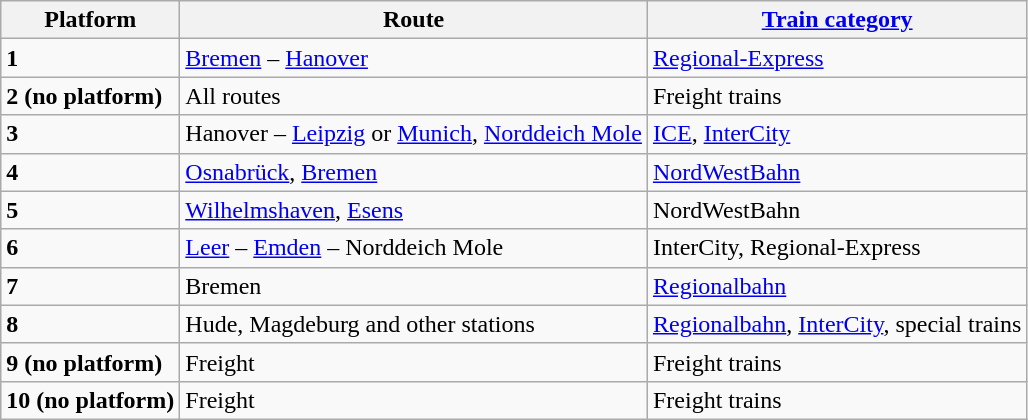<table class="wikitable">
<tr Class="hintergrundfarbe6">
<th>Platform</th>
<th>Route</th>
<th><a href='#'>Train category</a></th>
</tr>
<tr>
<td><strong>1</strong></td>
<td><a href='#'>Bremen</a> – <a href='#'>Hanover</a></td>
<td><a href='#'>Regional-Express</a></td>
</tr>
<tr>
<td><strong>2 (no platform)</strong></td>
<td>All routes</td>
<td>Freight trains</td>
</tr>
<tr>
<td><strong>3</strong></td>
<td>Hanover – <a href='#'>Leipzig</a> or <a href='#'>Munich</a>, <a href='#'>Norddeich Mole</a></td>
<td><a href='#'>ICE</a>, <a href='#'>InterCity</a></td>
</tr>
<tr>
<td><strong>4</strong></td>
<td><a href='#'>Osnabrück</a>, <a href='#'>Bremen</a></td>
<td><a href='#'>NordWestBahn</a></td>
</tr>
<tr>
<td><strong>5</strong></td>
<td><a href='#'>Wilhelmshaven</a>, <a href='#'>Esens</a></td>
<td>NordWestBahn</td>
</tr>
<tr>
<td><strong>6</strong></td>
<td><a href='#'>Leer</a> – <a href='#'>Emden</a> – Norddeich Mole</td>
<td>InterCity, Regional-Express</td>
</tr>
<tr>
<td><strong>7</strong></td>
<td>Bremen</td>
<td><a href='#'>Regionalbahn</a></td>
</tr>
<tr>
<td><strong>8</strong></td>
<td>Hude, Magdeburg and other stations</td>
<td><a href='#'>Regionalbahn</a>, <a href='#'>InterCity</a>, special trains</td>
</tr>
<tr>
<td><strong>9 (no platform)</strong></td>
<td>Freight</td>
<td>Freight trains</td>
</tr>
<tr>
<td><strong>10 (no platform)</strong></td>
<td>Freight</td>
<td>Freight trains</td>
</tr>
</table>
